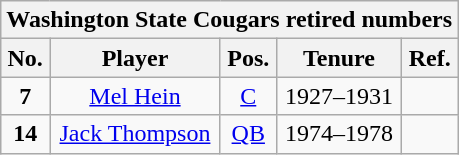<table class="wikitable" style="text-align:center">
<tr>
<th colspan=6 style =><strong>Washington State Cougars retired numbers</strong></th>
</tr>
<tr>
<th style = >No.</th>
<th style = >Player</th>
<th style = >Pos.</th>
<th style = >Tenure</th>
<th style = >Ref.</th>
</tr>
<tr>
<td><strong>7</strong></td>
<td><a href='#'>Mel Hein</a></td>
<td><a href='#'>C</a></td>
<td>1927–1931</td>
<td></td>
</tr>
<tr>
<td><strong>14</strong></td>
<td><a href='#'>Jack Thompson</a></td>
<td><a href='#'>QB</a></td>
<td>1974–1978</td>
<td></td>
</tr>
</table>
